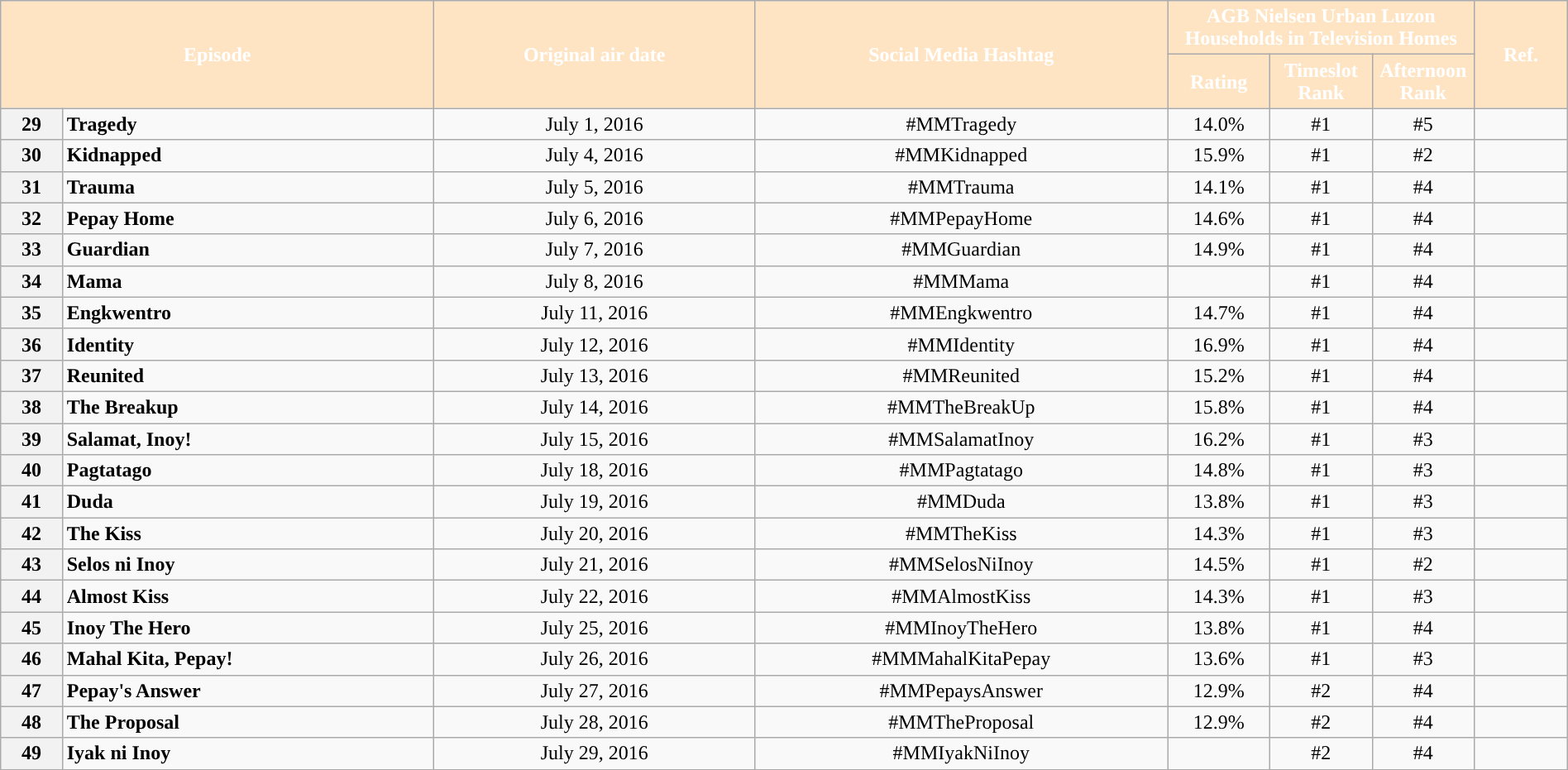<table class="wikitable" style="text-align:center; font-size:100%; line-height:18px;"  width="100%">
<tr>
<th colspan="2" rowspan="2" style="background-color:#FFE4C4; color:#ffffff;">Episode</th>
<th style="background:#FFE4C4; color:white" rowspan="2">Original air date</th>
<th style="background:#FFE4C4; color:white" rowspan="2">Social Media Hashtag</th>
<th style="background-color:#FFE4C4; color:#ffffff;" colspan="3">AGB Nielsen Urban Luzon Households in Television Homes</th>
<th rowspan="2" style="background:#FFE4C4; color:white">Ref.</th>
</tr>
<tr style="text-align: center style=">
<th style="background-color:#FFE4C4; width:75px; color:#ffffff;">Rating</th>
<th style="background-color:#FFE4C4; width:75px; color:#ffffff;">Timeslot Rank</th>
<th style="background-color:#FFE4C4; width:75px; color:#ffffff;">Afternoon Rank</th>
</tr>
<tr>
<th>29</th>
<td style="text-align: left;"><strong>Tragedy</strong></td>
<td>July 1, 2016</td>
<td>#MMTragedy</td>
<td>14.0%</td>
<td>#1</td>
<td>#5</td>
<td></td>
</tr>
<tr>
<th>30</th>
<td style="text-align: left;"><strong>Kidnapped</strong></td>
<td>July 4, 2016</td>
<td>#MMKidnapped</td>
<td>15.9%</td>
<td>#1</td>
<td>#2</td>
<td></td>
</tr>
<tr>
<th>31</th>
<td style="text-align: left;"><strong>Trauma</strong></td>
<td>July 5, 2016</td>
<td>#MMTrauma</td>
<td>14.1%</td>
<td>#1</td>
<td>#4</td>
<td></td>
</tr>
<tr>
<th>32</th>
<td style="text-align: left;"><strong>Pepay Home</strong></td>
<td>July 6, 2016</td>
<td>#MMPepayHome</td>
<td>14.6%</td>
<td>#1</td>
<td>#4</td>
<td></td>
</tr>
<tr>
<th>33</th>
<td style="text-align: left;"><strong>Guardian</strong></td>
<td>July 7, 2016</td>
<td>#MMGuardian</td>
<td>14.9%</td>
<td>#1</td>
<td>#4</td>
<td></td>
</tr>
<tr>
<th>34</th>
<td style="text-align: left;"><strong>Mama</strong></td>
<td>July 8, 2016</td>
<td>#MMMama</td>
<td></td>
<td>#1</td>
<td>#4</td>
<td></td>
</tr>
<tr>
<th>35</th>
<td style="text-align: left;"><strong>Engkwentro</strong></td>
<td>July 11, 2016</td>
<td>#MMEngkwentro</td>
<td>14.7%</td>
<td>#1</td>
<td>#4</td>
<td></td>
</tr>
<tr>
<th>36</th>
<td style="text-align: left;"><strong>Identity</strong></td>
<td>July 12, 2016</td>
<td>#MMIdentity</td>
<td>16.9%</td>
<td>#1</td>
<td>#4</td>
<td></td>
</tr>
<tr>
<th>37</th>
<td style="text-align: left;"><strong>Reunited</strong></td>
<td>July 13, 2016</td>
<td>#MMReunited</td>
<td>15.2%</td>
<td>#1</td>
<td>#4</td>
<td></td>
</tr>
<tr>
<th>38</th>
<td style="text-align: left;"><strong>The Breakup</strong></td>
<td>July 14, 2016</td>
<td>#MMTheBreakUp</td>
<td>15.8%</td>
<td>#1</td>
<td>#4</td>
<td></td>
</tr>
<tr>
<th>39</th>
<td style="text-align: left;"><strong>Salamat, Inoy!</strong></td>
<td>July 15, 2016</td>
<td>#MMSalamatInoy</td>
<td>16.2%</td>
<td>#1</td>
<td>#3</td>
<td></td>
</tr>
<tr>
<th>40</th>
<td style="text-align: left;"><strong>Pagtatago</strong></td>
<td>July 18, 2016</td>
<td>#MMPagtatago</td>
<td>14.8%</td>
<td>#1</td>
<td>#3</td>
<td></td>
</tr>
<tr>
<th>41</th>
<td style="text-align: left;"><strong>Duda</strong></td>
<td>July 19, 2016</td>
<td>#MMDuda</td>
<td>13.8%</td>
<td>#1</td>
<td>#3</td>
<td></td>
</tr>
<tr>
<th>42</th>
<td style="text-align: left;"><strong>The Kiss</strong></td>
<td>July 20, 2016</td>
<td>#MMTheKiss</td>
<td>14.3%</td>
<td>#1</td>
<td>#3</td>
<td></td>
</tr>
<tr>
<th>43</th>
<td style="text-align: left;"><strong>Selos ni Inoy</strong></td>
<td>July 21, 2016</td>
<td>#MMSelosNiInoy</td>
<td>14.5%</td>
<td>#1</td>
<td>#2</td>
<td></td>
</tr>
<tr>
<th>44</th>
<td style="text-align: left;"><strong>Almost Kiss</strong></td>
<td>July 22, 2016</td>
<td>#MMAlmostKiss</td>
<td>14.3%</td>
<td>#1</td>
<td>#3</td>
<td></td>
</tr>
<tr>
<th>45</th>
<td style="text-align: left;"><strong>Inoy The Hero</strong></td>
<td>July 25, 2016</td>
<td>#MMInoyTheHero</td>
<td>13.8%</td>
<td>#1</td>
<td>#4</td>
<td></td>
</tr>
<tr>
<th>46</th>
<td style="text-align: left;"><strong>Mahal Kita, Pepay!</strong></td>
<td>July 26, 2016</td>
<td>#MMMahalKitaPepay</td>
<td>13.6%</td>
<td>#1</td>
<td>#3</td>
<td></td>
</tr>
<tr>
<th>47</th>
<td style="text-align: left;"><strong>Pepay's Answer</strong></td>
<td>July 27, 2016</td>
<td>#MMPepaysAnswer</td>
<td>12.9%</td>
<td>#2</td>
<td>#4</td>
<td></td>
</tr>
<tr>
<th>48</th>
<td style="text-align: left;"><strong>The Proposal</strong></td>
<td>July 28, 2016</td>
<td>#MMTheProposal</td>
<td>12.9%</td>
<td>#2</td>
<td>#4</td>
<td></td>
</tr>
<tr>
<th>49</th>
<td style="text-align: left;"><strong>Iyak ni Inoy</strong></td>
<td>July 29, 2016</td>
<td>#MMIyakNiInoy</td>
<td></td>
<td>#2</td>
<td>#4</td>
<td></td>
</tr>
<tr>
</tr>
</table>
